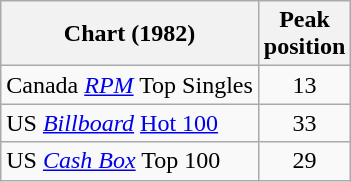<table class="wikitable">
<tr>
<th>Chart (1982)</th>
<th>Peak<br>position</th>
</tr>
<tr>
<td>Canada <a href='#'><em>RPM</em></a> Top Singles</td>
<td style="text-align:center;">13</td>
</tr>
<tr>
<td>US <em><a href='#'>Billboard</a></em> <a href='#'>Hot 100</a></td>
<td style="text-align:center;">33</td>
</tr>
<tr>
<td>US <a href='#'><em>Cash Box</em></a> Top 100</td>
<td align="center">29</td>
</tr>
</table>
